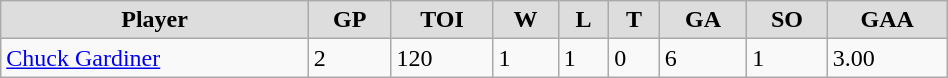<table class="wikitable" width="50%">
<tr align="center"  bgcolor="#dddddd">
<td><strong>Player</strong></td>
<td><strong>GP</strong></td>
<td><strong>TOI</strong></td>
<td><strong>W</strong></td>
<td><strong>L</strong></td>
<td><strong>T</strong></td>
<td><strong>GA</strong></td>
<td><strong>SO</strong></td>
<td><strong>GAA</strong></td>
</tr>
<tr>
<td><a href='#'>Chuck Gardiner</a></td>
<td>2</td>
<td>120</td>
<td>1</td>
<td>1</td>
<td>0</td>
<td>6</td>
<td>1</td>
<td>3.00</td>
</tr>
</table>
